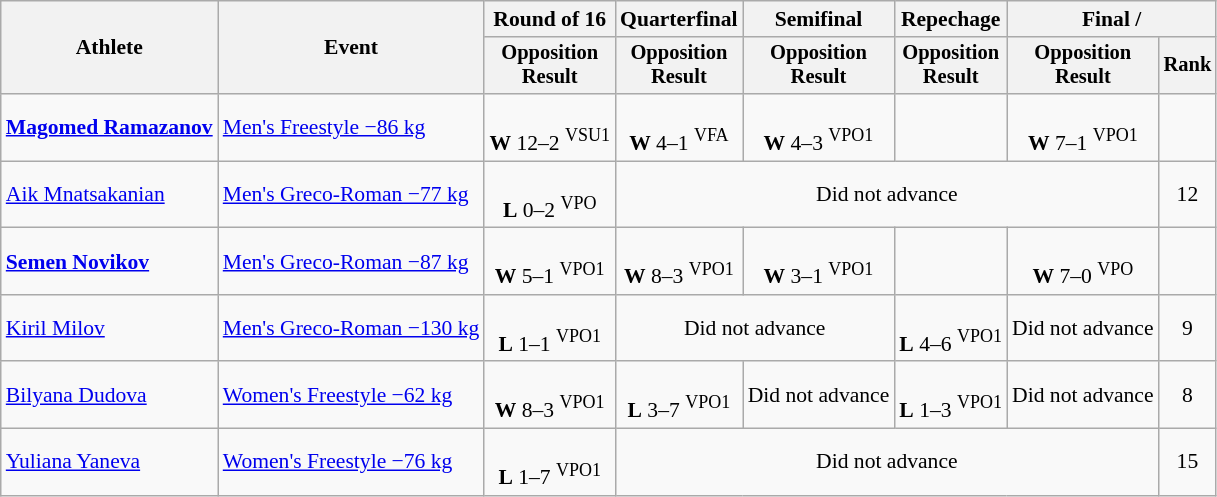<table class="wikitable" style="font-size:90%">
<tr>
<th rowspan=2>Athlete</th>
<th rowspan=2>Event</th>
<th>Round of 16</th>
<th>Quarterfinal</th>
<th>Semifinal</th>
<th>Repechage</th>
<th colspan=2>Final / </th>
</tr>
<tr style="font-size: 95%">
<th>Opposition<br>Result</th>
<th>Opposition<br>Result</th>
<th>Opposition<br>Result</th>
<th>Opposition<br>Result</th>
<th>Opposition<br>Result</th>
<th>Rank</th>
</tr>
<tr align=center>
<td align=left><strong><a href='#'>Magomed Ramazanov</a></strong></td>
<td align=left><a href='#'>Men's Freestyle −86 kg</a></td>
<td><br><strong>W</strong> 12–2 <sup>VSU1</sup></td>
<td> <br><strong>W</strong> 4–1 <sup>VFA</sup></td>
<td><br><strong>W</strong> 4–3 <sup>VPO1</sup></td>
<td></td>
<td><br><strong>W</strong> 7–1 <sup>VPO1</sup></td>
<td></td>
</tr>
<tr align=center>
<td align=left><a href='#'>Aik Mnatsakanian</a></td>
<td align=left><a href='#'>Men's Greco-Roman −77 kg</a></td>
<td><br><strong>L</strong> 0–2 <sup>VPO</sup></td>
<td colspan="4">Did not advance</td>
<td>12</td>
</tr>
<tr align=center>
<td align=left><strong><a href='#'>Semen Novikov</a></strong></td>
<td align=left><a href='#'>Men's Greco-Roman −87 kg</a></td>
<td><br><strong>W</strong> 5–1 <sup>VPO1</sup></td>
<td><br><strong>W</strong> 8–3 <sup>VPO1</sup></td>
<td><br><strong>W</strong> 3–1 <sup>VPO1</sup></td>
<td></td>
<td><br><strong>W</strong> 7–0 <sup>VPO</sup></td>
<td></td>
</tr>
<tr align=center>
<td align=left><a href='#'>Kiril Milov</a></td>
<td align=left><a href='#'>Men's Greco-Roman −130 kg</a></td>
<td><br><strong>L</strong> 1–1 <sup>VPO1</sup></td>
<td colspan=2>Did not advance</td>
<td><br><strong>L</strong> 4–6 <sup>VPO1</sup></td>
<td colspan=1>Did not advance</td>
<td>9</td>
</tr>
<tr align=center>
<td align=left><a href='#'>Bilyana Dudova</a></td>
<td align=left><a href='#'>Women's Freestyle −62 kg</a></td>
<td> <br><strong>W</strong> 8–3 <sup>VPO1</sup></td>
<td><br><strong>L</strong> 3–7 <sup>VPO1</sup></td>
<td colspan="1">Did not advance</td>
<td><br><strong>L</strong> 1–3 <sup>VPO1</sup></td>
<td colspan="1">Did not advance</td>
<td>8</td>
</tr>
<tr align=center>
<td align=left><a href='#'>Yuliana Yaneva</a></td>
<td align=left><a href='#'>Women's Freestyle −76 kg</a></td>
<td><br><strong>L</strong> 1–7 <sup>VPO1</sup></td>
<td colspan="4">Did not advance</td>
<td>15</td>
</tr>
</table>
